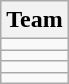<table class="wikitable">
<tr>
<th>Team</th>
</tr>
<tr>
<td></td>
</tr>
<tr>
<td></td>
</tr>
<tr>
<td></td>
</tr>
<tr>
<td></td>
</tr>
</table>
